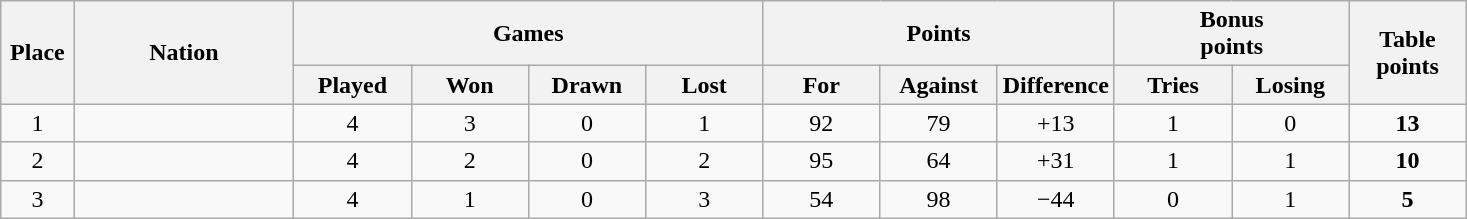<table class="wikitable" style="text-align:center">
<tr>
<th rowspan=2 width="5%">Place</th>
<th rowspan=2 width="15%">Nation</th>
<th colspan=4 width="32%">Games</th>
<th colspan=3 width="18%">Points</th>
<th colspan=2 width="16%">Bonus<br>points</th>
<th rowspan=2 width="10%">Table<br>points</th>
</tr>
<tr>
<th width="8%">Played</th>
<th width="8%">Won</th>
<th width="8%">Drawn</th>
<th width="8%">Lost</th>
<th width="8%">For</th>
<th width="8%">Against</th>
<th width="8%">Difference</th>
<th width="8%">Tries</th>
<th width="8%">Losing</th>
</tr>
<tr>
<td>1</td>
<td align=left></td>
<td>4</td>
<td>3</td>
<td>0</td>
<td>1</td>
<td>92</td>
<td>79</td>
<td>+13</td>
<td>1</td>
<td>0</td>
<td><strong>13</strong></td>
</tr>
<tr>
<td>2</td>
<td align=left></td>
<td>4</td>
<td>2</td>
<td>0</td>
<td>2</td>
<td>95</td>
<td>64</td>
<td>+31</td>
<td>1</td>
<td>1</td>
<td><strong>10</strong></td>
</tr>
<tr>
<td>3</td>
<td align=left></td>
<td>4</td>
<td>1</td>
<td>0</td>
<td>3</td>
<td>54</td>
<td>98</td>
<td>−44</td>
<td>0</td>
<td>1</td>
<td><strong>5</strong></td>
</tr>
</table>
